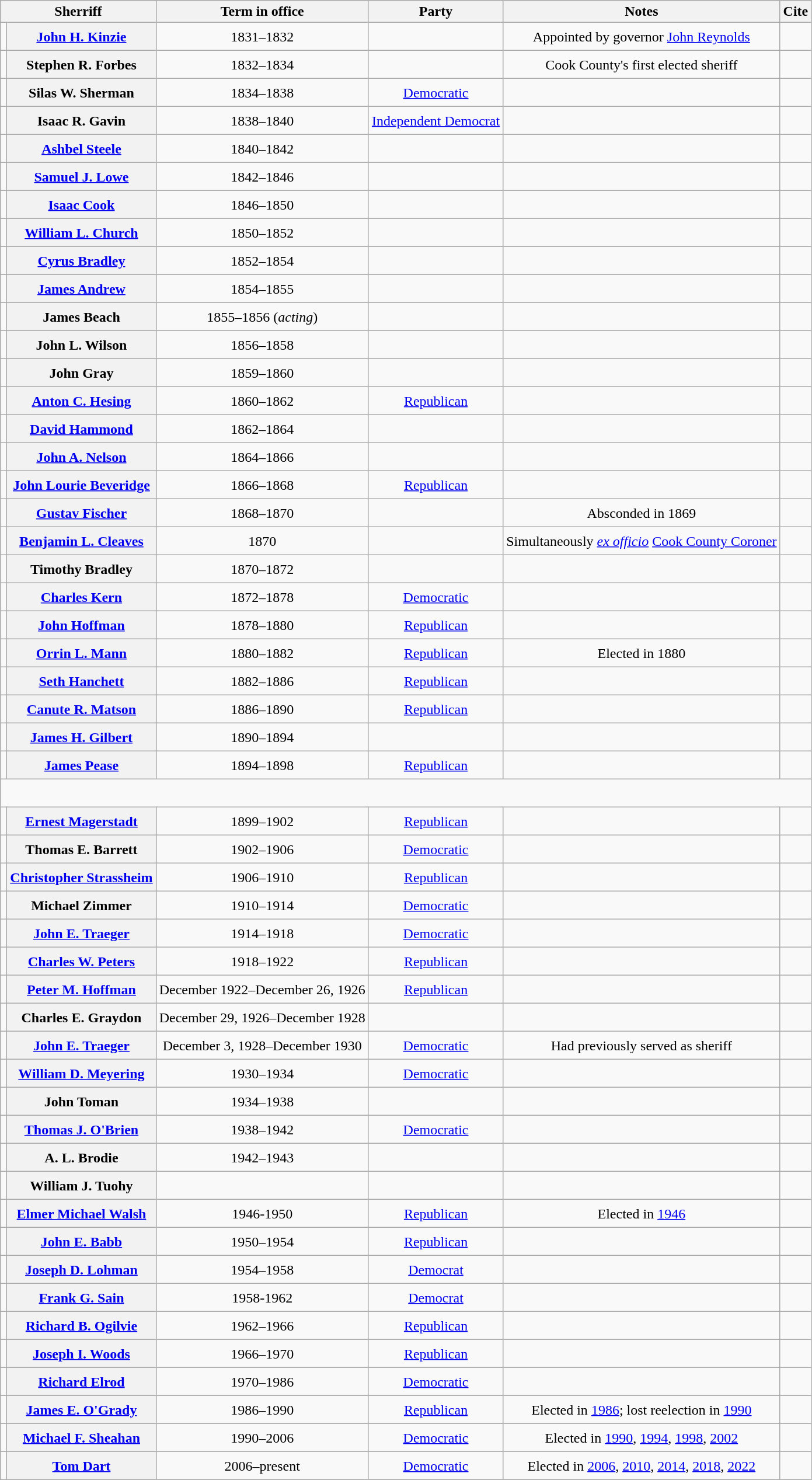<table class="wikitable sortable" style="text-align:center;">
<tr>
<th colspan="2">Sherriff</th>
<th scope="col">Term in office</th>
<th scope="col">Party</th>
<th scope="col">Notes</th>
<th scope="col">Cite</th>
</tr>
<tr style="height:2em;">
<td></td>
<th scope="row"><a href='#'>John H. Kinzie</a></th>
<td>1831–1832</td>
<td></td>
<td>Appointed by governor <a href='#'>John Reynolds</a></td>
<td></td>
</tr>
<tr style="height:2em;">
<td></td>
<th scope="row">Stephen R. Forbes</th>
<td>1832–1834</td>
<td></td>
<td>Cook County's first elected sheriff</td>
<td></td>
</tr>
<tr style="height:2em;">
<td></td>
<th scope="row">Silas W. Sherman</th>
<td>1834–1838</td>
<td><a href='#'>Democratic</a></td>
<td></td>
<td></td>
</tr>
<tr style="height:2em;">
<td></td>
<th scope="row">Isaac R. Gavin</th>
<td>1838–1840</td>
<td><a href='#'>Independent Democrat</a></td>
<td></td>
<td></td>
</tr>
<tr style="height:2em;">
<td></td>
<th scope="row"><a href='#'>Ashbel Steele</a></th>
<td>1840–1842</td>
<td></td>
<td></td>
<td></td>
</tr>
<tr style="height:2em;">
<td></td>
<th scope="row"><a href='#'>Samuel J. Lowe</a></th>
<td>1842–1846</td>
<td></td>
<td></td>
<td></td>
</tr>
<tr style="height:2em;">
<td></td>
<th scope="row"><a href='#'>Isaac Cook</a></th>
<td>1846–1850</td>
<td></td>
<td></td>
<td></td>
</tr>
<tr style="height:2em;">
<td></td>
<th scope="row"><a href='#'>William L. Church</a></th>
<td>1850–1852</td>
<td></td>
<td></td>
<td></td>
</tr>
<tr style="height:2em;">
<td></td>
<th scope="row"><a href='#'>Cyrus Bradley</a></th>
<td>1852–1854</td>
<td></td>
<td></td>
<td></td>
</tr>
<tr style="height:2em;">
<td></td>
<th scope="row"><a href='#'>James Andrew</a></th>
<td>1854–1855</td>
<td></td>
<td></td>
<td></td>
</tr>
<tr style="height:2em;">
<td></td>
<th scope="row">James Beach</th>
<td>1855–1856 (<em>acting</em>)</td>
<td></td>
<td></td>
<td></td>
</tr>
<tr style="height:2em;">
<td></td>
<th scope="row">John L. Wilson</th>
<td>1856–1858</td>
<td></td>
<td></td>
<td></td>
</tr>
<tr style="height:2em;">
<td></td>
<th scope="row">John Gray</th>
<td>1859–1860</td>
<td></td>
<td></td>
<td></td>
</tr>
<tr style="height:2em;">
<td></td>
<th scope="row"><a href='#'>Anton C. Hesing</a></th>
<td>1860–1862</td>
<td><a href='#'>Republican</a></td>
<td></td>
<td></td>
</tr>
<tr style="height:2em;">
<td></td>
<th scope="row"><a href='#'>David Hammond</a></th>
<td>1862–1864</td>
<td></td>
<td></td>
<td></td>
</tr>
<tr style="height:2em;">
<td></td>
<th scope="row"><a href='#'>John A. Nelson</a></th>
<td>1864–1866</td>
<td></td>
<td></td>
<td></td>
</tr>
<tr style="height:2em;">
<td></td>
<th scope="row"><a href='#'>John Lourie Beveridge</a></th>
<td>1866–1868</td>
<td><a href='#'>Republican</a></td>
<td></td>
<td></td>
</tr>
<tr style="height:2em;">
<td></td>
<th scope="row"><a href='#'>Gustav Fischer</a></th>
<td>1868–1870</td>
<td></td>
<td>Absconded in 1869</td>
<td></td>
</tr>
<tr style="height:2em;">
<td></td>
<th scope="row"><a href='#'>Benjamin L. Cleaves</a></th>
<td>1870</td>
<td></td>
<td>Simultaneously <em><a href='#'>ex officio</a></em> <a href='#'>Cook County Coroner</a></td>
<td></td>
</tr>
<tr style="height:2em;">
<td></td>
<th scope="row">Timothy Bradley</th>
<td>1870–1872</td>
<td></td>
<td></td>
<td></td>
</tr>
<tr style="height:2em;">
<td></td>
<th scope="row"><a href='#'>Charles Kern</a></th>
<td>1872–1878</td>
<td><a href='#'>Democratic</a></td>
<td></td>
<td></td>
</tr>
<tr style="height:2em;">
<td></td>
<th scope="row"><a href='#'>John Hoffman</a></th>
<td>1878–1880</td>
<td><a href='#'>Republican</a></td>
<td></td>
<td></td>
</tr>
<tr style="height:2em;">
<td></td>
<th scope="row"><a href='#'>Orrin L. Mann</a></th>
<td>1880–1882</td>
<td><a href='#'>Republican</a></td>
<td>Elected in 1880</td>
<td></td>
</tr>
<tr style="height:2em;">
<td></td>
<th scope="row"><a href='#'>Seth Hanchett</a></th>
<td>1882–1886</td>
<td><a href='#'>Republican</a></td>
<td></td>
<td></td>
</tr>
<tr style="height:2em;">
<td></td>
<th scope="row"><a href='#'>Canute R. Matson</a></th>
<td>1886–1890</td>
<td><a href='#'>Republican</a></td>
<td></td>
<td></td>
</tr>
<tr style="height:2em;">
<td></td>
<th scope="row"><a href='#'>James H. Gilbert</a></th>
<td>1890–1894</td>
<td></td>
<td></td>
<td></td>
</tr>
<tr style="height:2em;">
<td></td>
<th scope="row"><a href='#'>James Pease</a></th>
<td>1894–1898</td>
<td><a href='#'>Republican</a></td>
<td></td>
<td></td>
</tr>
<tr style="height:2em;">
</tr>
<tr style="height:2em;">
<td></td>
<th scope="row"><a href='#'>Ernest Magerstadt</a></th>
<td>1899–1902</td>
<td><a href='#'>Republican</a></td>
<td></td>
<td></td>
</tr>
<tr style="height:2em;">
<td></td>
<th scope="row">Thomas E. Barrett</th>
<td>1902–1906</td>
<td><a href='#'>Democratic</a></td>
<td></td>
<td></td>
</tr>
<tr style="height:2em;">
<td></td>
<th scope="row"><a href='#'>Christopher Strassheim</a></th>
<td>1906–1910</td>
<td><a href='#'>Republican</a></td>
<td></td>
<td></td>
</tr>
<tr style="height:2em;">
<td></td>
<th scope="row">Michael Zimmer</th>
<td>1910–1914</td>
<td><a href='#'>Democratic</a></td>
<td></td>
<td></td>
</tr>
<tr style="height:2em;">
<td></td>
<th scope="row"><a href='#'>John E. Traeger</a></th>
<td>1914–1918</td>
<td><a href='#'>Democratic</a></td>
<td></td>
<td></td>
</tr>
<tr style="height:2em;">
<td></td>
<th scope="row"><a href='#'>Charles W. Peters</a></th>
<td>1918–1922</td>
<td><a href='#'>Republican</a></td>
<td></td>
<td></td>
</tr>
<tr style="height:2em;">
<td></td>
<th scope="row"><a href='#'>Peter M. Hoffman</a></th>
<td>December 1922–December 26, 1926</td>
<td><a href='#'>Republican</a></td>
<td></td>
<td></td>
</tr>
<tr style="height:2em;">
<td></td>
<th scope="row">Charles E. Graydon</th>
<td>December 29, 1926–December 1928</td>
<td></td>
<td></td>
<td></td>
</tr>
<tr style="height:2em;">
<td></td>
<th scope="row"><a href='#'>John E. Traeger</a></th>
<td>December 3, 1928–December 1930</td>
<td><a href='#'>Democratic</a></td>
<td>Had previously served as sheriff</td>
<td></td>
</tr>
<tr style="height:2em;">
<td></td>
<th scope="row"><a href='#'>William D. Meyering</a></th>
<td>1930–1934</td>
<td><a href='#'>Democratic</a></td>
<td></td>
<td></td>
</tr>
<tr style="height:2em;">
<td></td>
<th scope="row">John Toman</th>
<td>1934–1938</td>
<td></td>
<td></td>
<td></td>
</tr>
<tr style="height:2em;">
<td></td>
<th scope="row"><a href='#'>Thomas J. O'Brien</a></th>
<td>1938–1942</td>
<td><a href='#'>Democratic</a></td>
<td></td>
<td></td>
</tr>
<tr style="height:2em;">
<td></td>
<th scope="row">A. L. Brodie</th>
<td>1942–1943</td>
<td></td>
<td></td>
<td></td>
</tr>
<tr style="height:2em;">
<td></td>
<th scope="row">William J. Tuohy</th>
<td></td>
<td></td>
<td></td>
<td></td>
</tr>
<tr style="height:2em;">
<td></td>
<th scope="row"><a href='#'>Elmer Michael Walsh</a></th>
<td>1946-1950</td>
<td><a href='#'>Republican</a></td>
<td>Elected in <a href='#'>1946</a></td>
<td></td>
</tr>
<tr style="height:2em;">
<td></td>
<th scope="row"><a href='#'>John E. Babb</a></th>
<td>1950–1954</td>
<td><a href='#'>Republican</a></td>
<td></td>
<td></td>
</tr>
<tr style="height:2em;">
<td></td>
<th scope="row"><a href='#'>Joseph D. Lohman</a></th>
<td>1954–1958</td>
<td><a href='#'>Democrat</a></td>
<td></td>
<td></td>
</tr>
<tr style="height:2em;">
<td></td>
<th scope="row"><a href='#'>Frank G. Sain</a></th>
<td>1958-1962</td>
<td><a href='#'>Democrat</a></td>
<td></td>
<td></td>
</tr>
<tr style="height:2em;">
<td></td>
<th scope="row"><a href='#'>Richard B. Ogilvie</a></th>
<td>1962–1966</td>
<td><a href='#'>Republican</a></td>
<td></td>
<td></td>
</tr>
<tr style="height:2em;">
<td></td>
<th scope="row"><a href='#'>Joseph I. Woods</a></th>
<td>1966–1970</td>
<td><a href='#'>Republican</a></td>
<td></td>
<td></td>
</tr>
<tr style="height:2em;">
<td></td>
<th scope="row"><a href='#'>Richard Elrod</a></th>
<td>1970–1986</td>
<td><a href='#'>Democratic</a></td>
<td></td>
<td></td>
</tr>
<tr style="height:2em;">
<td></td>
<th scope="row"><a href='#'>James E. O'Grady</a></th>
<td>1986–1990</td>
<td><a href='#'>Republican</a></td>
<td>Elected in <a href='#'>1986</a>; lost reelection in <a href='#'>1990</a></td>
<td></td>
</tr>
<tr style="height:2em;">
<td></td>
<th scope="row"><a href='#'>Michael F. Sheahan</a></th>
<td>1990–2006</td>
<td><a href='#'>Democratic</a></td>
<td>Elected in <a href='#'>1990</a>, <a href='#'>1994</a>, <a href='#'>1998</a>, <a href='#'>2002</a></td>
<td></td>
</tr>
<tr style="height:2em;">
<td></td>
<th scope="row"><a href='#'>Tom Dart</a></th>
<td>2006–present</td>
<td><a href='#'>Democratic</a></td>
<td>Elected in <a href='#'>2006</a>, <a href='#'>2010</a>, <a href='#'>2014</a>, <a href='#'>2018</a>, <a href='#'>2022</a></td>
<td></td>
</tr>
</table>
